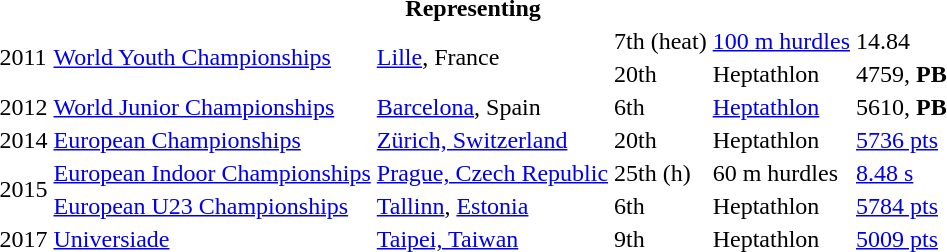<table>
<tr>
<th colspan="6">Representing </th>
</tr>
<tr>
<td rowspan="2">2011</td>
<td rowspan="2"><a href='#'>World Youth Championships</a></td>
<td rowspan="2"><a href='#'>Lille</a>, France</td>
<td>7th (heat)</td>
<td><a href='#'>100 m hurdles</a></td>
<td>14.84</td>
</tr>
<tr>
<td>20th</td>
<td>Heptathlon</td>
<td>4759, <strong>PB</strong></td>
</tr>
<tr>
<td>2012</td>
<td><a href='#'>World Junior Championships</a></td>
<td><a href='#'>Barcelona</a>, Spain</td>
<td>6th</td>
<td><a href='#'>Heptathlon</a></td>
<td>5610, <strong>PB</strong></td>
</tr>
<tr>
<td>2014</td>
<td><a href='#'>European Championships</a></td>
<td><a href='#'>Zürich, Switzerland</a></td>
<td>20th</td>
<td>Heptathlon</td>
<td><a href='#'>5736 pts</a></td>
</tr>
<tr>
<td rowspan=2>2015</td>
<td><a href='#'>European Indoor Championships</a></td>
<td><a href='#'>Prague, Czech Republic</a></td>
<td>25th (h)</td>
<td>60 m hurdles</td>
<td><a href='#'>8.48 s</a></td>
</tr>
<tr>
<td><a href='#'>European U23 Championships</a></td>
<td><a href='#'>Tallinn</a>, <a href='#'>Estonia</a></td>
<td>6th</td>
<td>Heptathlon</td>
<td><a href='#'>5784 pts</a></td>
</tr>
<tr>
<td>2017</td>
<td><a href='#'>Universiade</a></td>
<td><a href='#'>Taipei, Taiwan</a></td>
<td>9th</td>
<td>Heptathlon</td>
<td><a href='#'>5009 pts</a></td>
</tr>
</table>
